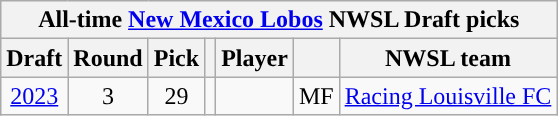<table class="wikitable sortable" style="text-align: center;">
<tr>
<th colspan="7" style="background:#">All-time <a href='#'><span>New Mexico Lobos</span></a> NWSL Draft picks</th>
</tr>
<tr>
<th scope="col">Draft</th>
<th scope="col">Round</th>
<th scope="col">Pick</th>
<th scope="col"></th>
<th scope="col">Player</th>
<th scope="col"></th>
<th scope="col">NWSL team</th>
</tr>
<tr>
<td><a href='#'>2023</a></td>
<td>3</td>
<td>29</td>
<td></td>
<td></td>
<td>MF</td>
<td><a href='#'>Racing Louisville FC</a></td>
</tr>
</table>
